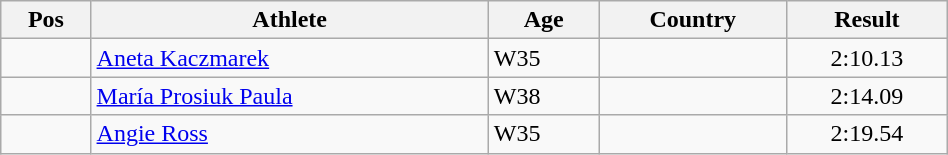<table class="wikitable"  style="text-align:center; width:50%;">
<tr>
<th>Pos</th>
<th>Athlete</th>
<th>Age</th>
<th>Country</th>
<th>Result</th>
</tr>
<tr>
<td align=center></td>
<td align=left><a href='#'>Aneta Kaczmarek</a></td>
<td align=left>W35</td>
<td align=left></td>
<td>2:10.13</td>
</tr>
<tr>
<td align=center></td>
<td align=left><a href='#'>María Prosiuk Paula</a></td>
<td align=left>W38</td>
<td align=left></td>
<td>2:14.09</td>
</tr>
<tr>
<td align=center></td>
<td align=left><a href='#'>Angie Ross</a></td>
<td align=left>W35</td>
<td align=left></td>
<td>2:19.54</td>
</tr>
</table>
